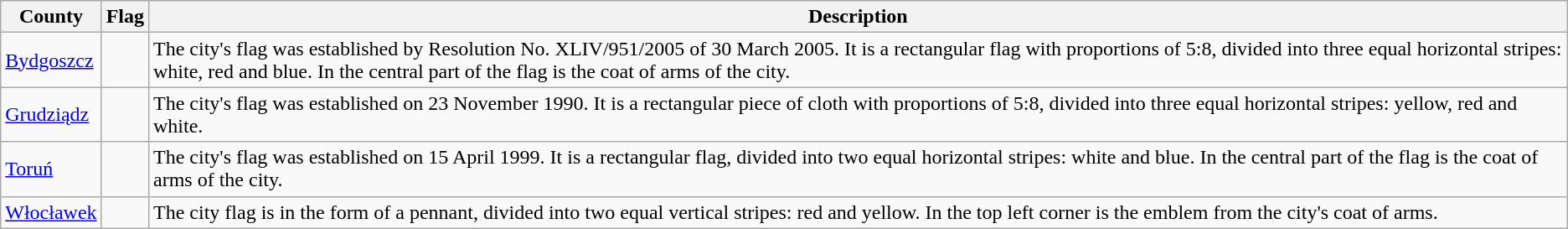<table class="wikitable">
<tr>
<th>County</th>
<th>Flag</th>
<th>Description</th>
</tr>
<tr>
<td><a href='#'>Bydgoszcz</a></td>
<td></td>
<td>The city's flag was established by Resolution No. XLIV/951/2005 of 30 March 2005. It is a rectangular flag with proportions of 5:8, divided into three equal horizontal stripes: white, red and blue. In the central part of the flag is the coat of arms of the city.</td>
</tr>
<tr>
<td><a href='#'>Grudziądz</a></td>
<td></td>
<td>The city's flag was established on 23 November 1990. It is a rectangular piece of cloth with proportions of 5:8, divided into three equal horizontal stripes: yellow, red and white.</td>
</tr>
<tr>
<td><a href='#'>Toruń</a></td>
<td></td>
<td>The city's flag was established on 15 April 1999. It is a rectangular flag, divided into two equal horizontal stripes: white and blue. In the central part of the flag is the coat of arms of the city.</td>
</tr>
<tr>
<td><a href='#'>Włocławek</a></td>
<td></td>
<td>The city flag is in the form of a pennant, divided into two equal vertical stripes: red and yellow. In the top left corner is the emblem from the city's coat of arms.</td>
</tr>
</table>
